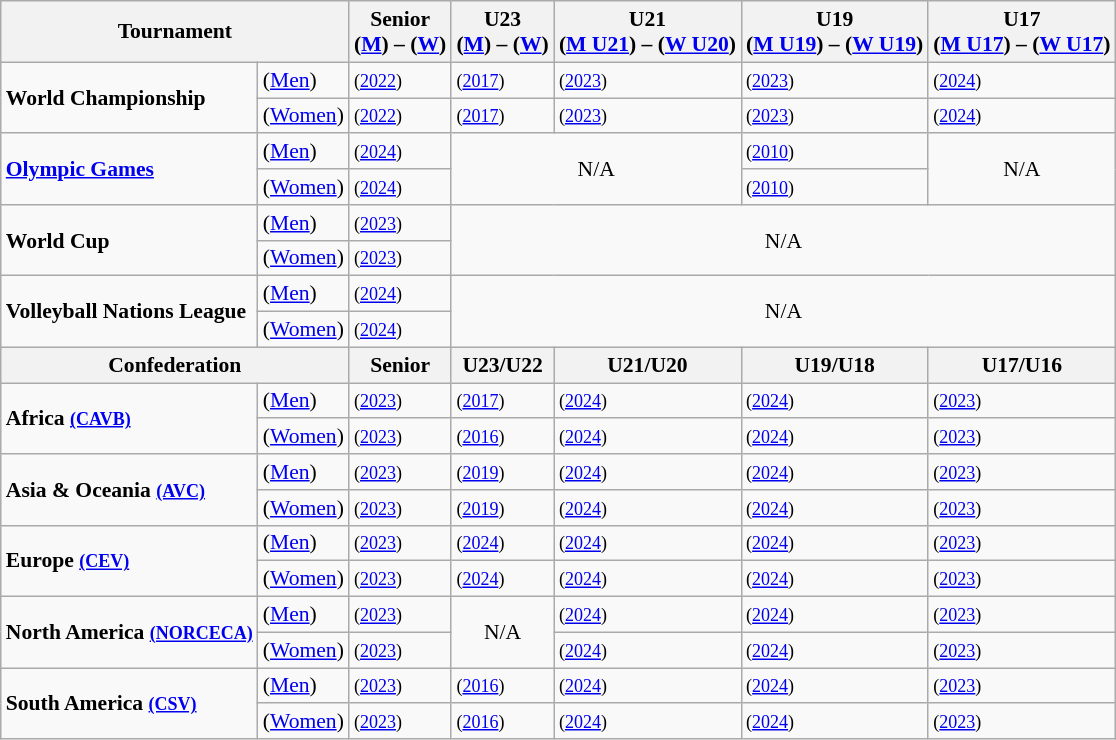<table class=wikitable style="font-size: 90%; white-space:nowrap">
<tr>
<th colspan=2>Tournament</th>
<th>Senior<br>(<a href='#'>M</a>) – (<a href='#'>W</a>)</th>
<th>U23<br>(<a href='#'>M</a>) – (<a href='#'>W</a>)</th>
<th>U21<br>(<a href='#'>M U21</a>) – (<a href='#'>W U20</a>)</th>
<th>U19<br>(<a href='#'>M U19</a>) – (<a href='#'>W U19</a>)</th>
<th>U17<br>(<a href='#'>M U17</a>) – (<a href='#'>W U17</a>)</th>
</tr>
<tr>
<td rowspan="2"><strong>World Championship</strong></td>
<td>(<a href='#'>Men</a>)</td>
<td>  <small>(<a href='#'>2022</a>)</small></td>
<td> <small>(<a href='#'>2017</a>)</small></td>
<td> <small>(<a href='#'>2023</a>)</small></td>
<td> <small>(<a href='#'>2023</a>)</small></td>
<td> <small>(<a href='#'>2024</a>)</small></td>
</tr>
<tr>
<td>(<a href='#'>Women</a>)</td>
<td>  <small>(<a href='#'>2022</a>)</small></td>
<td> <small>(<a href='#'>2017</a>)</small></td>
<td> <small>(<a href='#'>2023</a>)</small></td>
<td> <small>(<a href='#'>2023</a>)</small></td>
<td> <small>(<a href='#'>2024</a>)</small></td>
</tr>
<tr>
<td rowspan="2"><strong><a href='#'>Olympic Games</a></strong></td>
<td>(<a href='#'>Men</a>)</td>
<td> <small>(<a href='#'>2024</a>)</small></td>
<td colspan="2" rowspan="2" align="center">N/A</td>
<td> <small>(<a href='#'>2010</a>)</small></td>
<td rowspan="2" align="center">N/A</td>
</tr>
<tr>
<td>(<a href='#'>Women</a>)</td>
<td> <small>(<a href='#'>2024</a>)</small></td>
<td> <small>(<a href='#'>2010</a>)</small></td>
</tr>
<tr>
<td rowspan="2"><strong>World Cup</strong></td>
<td>(<a href='#'>Men</a>)</td>
<td> <small>(<a href='#'>2023</a>)</small></td>
<td colspan="4" rowspan="2" align="center">N/A</td>
</tr>
<tr>
<td>(<a href='#'>Women</a>)</td>
<td> <small>(<a href='#'>2023</a>)</small></td>
</tr>
<tr>
<td rowspan="2"><strong>Volleyball Nations League</strong></td>
<td>(<a href='#'>Men</a>)</td>
<td> <small>(<a href='#'>2024</a>)</small></td>
<td colspan="4" rowspan="2" align="center">N/A</td>
</tr>
<tr>
<td>(<a href='#'>Women</a>)</td>
<td> <small>(<a href='#'>2024</a>)</small></td>
</tr>
<tr>
<th colspan=2>Confederation</th>
<th>Senior</th>
<th>U23/U22</th>
<th>U21/U20</th>
<th>U19/U18</th>
<th>U17/U16</th>
</tr>
<tr>
<td rowspan=2><strong>Africa <small><a href='#'>(CAVB)</a></small></strong></td>
<td>(<a href='#'>Men</a>)</td>
<td> <small>(<a href='#'>2023</a>)</small></td>
<td> <small>(<a href='#'>2017</a>)</small></td>
<td> <small>(<a href='#'>2024</a>)</small></td>
<td> <small>(<a href='#'>2024</a>)</small></td>
<td> <small>(<a href='#'>2023</a>)</small></td>
</tr>
<tr>
<td>(<a href='#'>Women</a>)</td>
<td> <small>(<a href='#'>2023</a>)</small></td>
<td> <small>(<a href='#'>2016</a>)</small></td>
<td> <small>(<a href='#'>2024</a>)</small></td>
<td> <small>(<a href='#'>2024</a>)</small></td>
<td> <small>(<a href='#'>2023</a>)</small></td>
</tr>
<tr>
<td rowspan=2><strong>Asia & Oceania <small><a href='#'>(AVC)</a></small></strong></td>
<td>(<a href='#'>Men</a>)</td>
<td> <small>(<a href='#'>2023</a>)</small></td>
<td> <small>(<a href='#'>2019</a>)</small></td>
<td> <small>(<a href='#'>2024</a>)</small></td>
<td> <small>(<a href='#'>2024</a>)</small></td>
<td> <small>(<a href='#'>2023</a>)</small></td>
</tr>
<tr>
<td>(<a href='#'>Women</a>)</td>
<td> <small>(<a href='#'>2023</a>)</small></td>
<td> <small>(<a href='#'>2019</a>)</small></td>
<td> <small>(<a href='#'>2024</a>)</small></td>
<td> <small>(<a href='#'>2024</a>)</small></td>
<td> <small>(<a href='#'>2023</a>)</small></td>
</tr>
<tr>
<td rowspan=2><strong>Europe <small><a href='#'>(CEV)</a></small></strong></td>
<td>(<a href='#'>Men</a>)</td>
<td> <small>(<a href='#'>2023</a>)</small></td>
<td> <small>(<a href='#'>2024</a>)</small></td>
<td> <small>(<a href='#'>2024</a>)</small></td>
<td> <small>(<a href='#'>2024</a>)</small></td>
<td> <small>(<a href='#'>2023</a>)</small></td>
</tr>
<tr>
<td>(<a href='#'>Women</a>)</td>
<td> <small>(<a href='#'>2023</a>)</small></td>
<td> <small>(<a href='#'>2024</a>)</small></td>
<td> <small>(<a href='#'>2024</a>)</small></td>
<td> <small>(<a href='#'>2024</a>)</small></td>
<td> <small>(<a href='#'>2023</a>)</small></td>
</tr>
<tr>
<td rowspan=2><strong>North America <small><a href='#'>(NORCECA)</a></small></strong></td>
<td>(<a href='#'>Men</a>)</td>
<td> <small>(<a href='#'>2023</a>)</small></td>
<td rowspan="2" align="center">N/A</td>
<td> <small>(<a href='#'>2024</a>)</small></td>
<td> <small>(<a href='#'>2024</a>)</small></td>
<td> <small>(<a href='#'>2023</a>)</small></td>
</tr>
<tr>
<td>(<a href='#'>Women</a>)</td>
<td> <small>(<a href='#'>2023</a>)</small></td>
<td> <small>(<a href='#'>2024</a>)</small></td>
<td> <small>(<a href='#'>2024</a>)</small></td>
<td> <small>(<a href='#'>2023</a>)</small></td>
</tr>
<tr>
<td rowspan=2><strong>South America <small><a href='#'>(CSV)</a></small></strong></td>
<td>(<a href='#'>Men</a>)</td>
<td> <small>(<a href='#'>2023</a>)</small></td>
<td> <small>(<a href='#'>2016</a>)</small></td>
<td> <small>(<a href='#'>2024</a>)</small></td>
<td> <small>(<a href='#'>2024</a>)</small></td>
<td> <small>(<a href='#'>2023</a>)</small></td>
</tr>
<tr>
<td>(<a href='#'>Women</a>)</td>
<td> <small>(<a href='#'>2023</a>)</small></td>
<td> <small>(<a href='#'>2016</a>)</small></td>
<td> <small>(<a href='#'>2024</a>)</small></td>
<td> <small>(<a href='#'>2024</a>)</small></td>
<td> <small>(<a href='#'>2023</a>)</small></td>
</tr>
</table>
